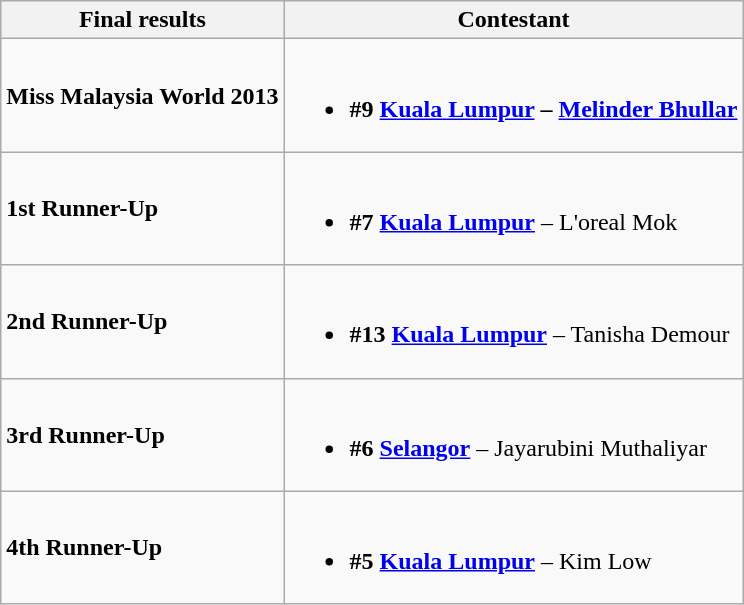<table class="wikitable">
<tr>
<th>Final results</th>
<th>Contestant</th>
</tr>
<tr>
<td><strong>Miss Malaysia World 2013</strong></td>
<td><br><ul><li><strong>#9 <a href='#'>Kuala Lumpur</a> – <a href='#'>Melinder Bhullar</a></strong></li></ul></td>
</tr>
<tr>
<td><strong>1st Runner-Up</strong></td>
<td><br><ul><li><strong>#7 <a href='#'>Kuala Lumpur</a></strong> – L'oreal Mok</li></ul></td>
</tr>
<tr>
<td><strong>2nd Runner-Up</strong></td>
<td><br><ul><li><strong>#13 <a href='#'>Kuala Lumpur</a></strong> – Tanisha Demour</li></ul></td>
</tr>
<tr>
<td><strong>3rd Runner-Up</strong></td>
<td><br><ul><li><strong>#6 <a href='#'>Selangor</a></strong> – Jayarubini Muthaliyar</li></ul></td>
</tr>
<tr>
<td><strong>4th Runner-Up</strong></td>
<td><br><ul><li><strong>#5 <a href='#'>Kuala Lumpur</a></strong> – Kim Low</li></ul></td>
</tr>
</table>
